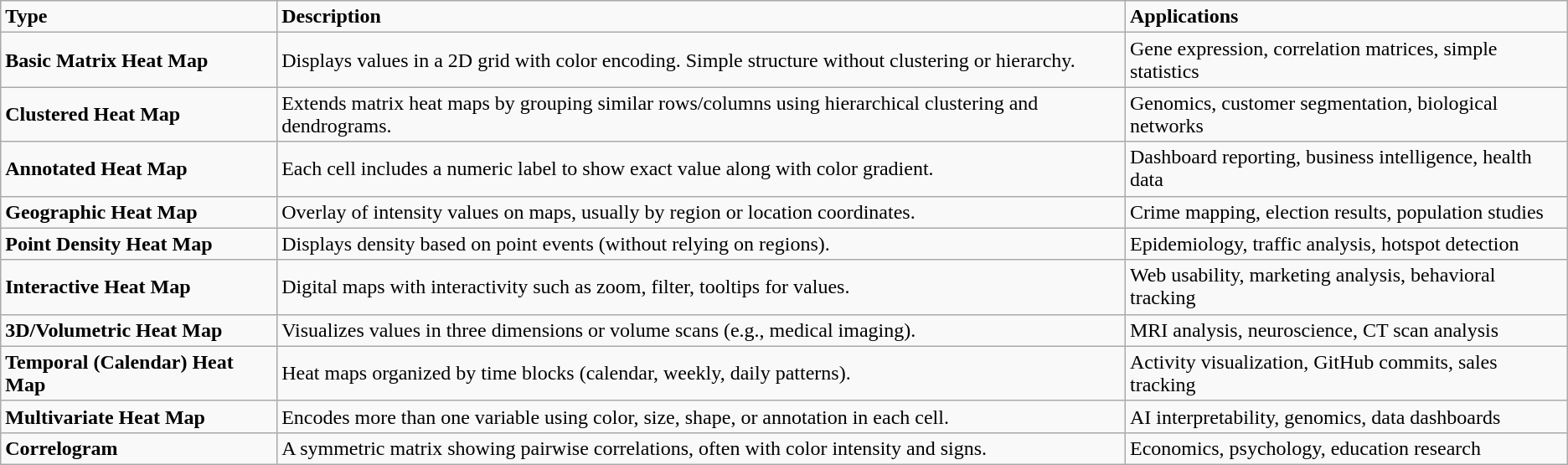<table class="wikitable">
<tr>
<td><strong>Type</strong></td>
<td><strong>Description</strong></td>
<td><strong>Applications</strong></td>
</tr>
<tr>
<td><strong>Basic Matrix Heat Map</strong></td>
<td>Displays values in a 2D grid with color encoding. Simple structure without clustering or hierarchy.</td>
<td>Gene expression, correlation matrices, simple statistics</td>
</tr>
<tr>
<td><strong>Clustered Heat Map</strong></td>
<td>Extends matrix heat maps by grouping similar rows/columns using hierarchical clustering and dendrograms.</td>
<td>Genomics, customer segmentation, biological networks</td>
</tr>
<tr>
<td><strong>Annotated Heat Map</strong></td>
<td>Each cell includes a numeric label to show exact value along with color gradient.</td>
<td>Dashboard reporting, business intelligence, health data</td>
</tr>
<tr>
<td><strong>Geographic Heat Map</strong></td>
<td>Overlay of intensity values on maps, usually by region or location coordinates.</td>
<td>Crime mapping, election results, population studies</td>
</tr>
<tr>
<td><strong>Point Density Heat Map</strong></td>
<td>Displays density based on point events (without relying on regions).</td>
<td>Epidemiology, traffic analysis, hotspot detection</td>
</tr>
<tr>
<td><strong>Interactive Heat Map</strong></td>
<td>Digital maps with interactivity such as zoom, filter, tooltips for values.</td>
<td>Web usability, marketing analysis, behavioral tracking</td>
</tr>
<tr>
<td><strong>3D/Volumetric Heat Map</strong></td>
<td>Visualizes values in three dimensions or volume scans (e.g., medical imaging).</td>
<td>MRI analysis, neuroscience, CT scan analysis</td>
</tr>
<tr>
<td><strong>Temporal (Calendar) Heat Map</strong></td>
<td>Heat maps organized by time blocks (calendar, weekly, daily patterns).</td>
<td>Activity visualization, GitHub commits, sales tracking</td>
</tr>
<tr>
<td><strong>Multivariate Heat Map</strong></td>
<td>Encodes more than one variable using color, size, shape, or annotation in each cell.</td>
<td>AI interpretability, genomics, data dashboards</td>
</tr>
<tr>
<td><strong>Correlogram</strong></td>
<td>A symmetric matrix showing pairwise correlations, often with color intensity and signs.</td>
<td>Economics, psychology, education research</td>
</tr>
</table>
